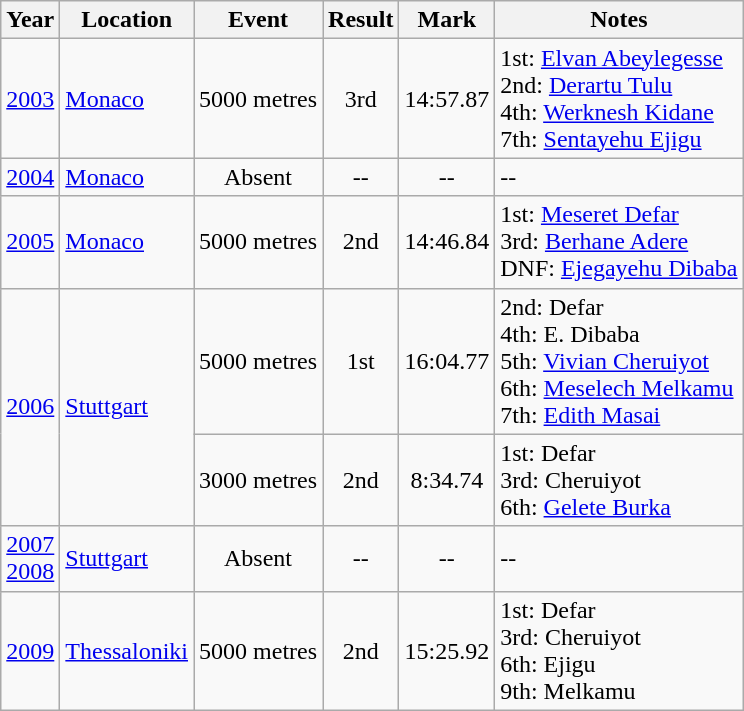<table class="wikitable" |]>
<tr>
<th>Year</th>
<th>Location</th>
<th>Event</th>
<th>Result</th>
<th>Mark</th>
<th>Notes</th>
</tr>
<tr>
<td rowspan=1 valign=center><a href='#'>2003</a></td>
<td><a href='#'>Monaco</a></td>
<td align=center>5000 metres</td>
<td align=center>3rd</td>
<td align=center>14:57.87</td>
<td>1st: <a href='#'>Elvan Abeylegesse</a><br>2nd: <a href='#'>Derartu Tulu</a><br>4th: <a href='#'>Werknesh Kidane</a><br>7th: <a href='#'>Sentayehu Ejigu</a></td>
</tr>
<tr>
<td rowspan=1 valign=center><a href='#'>2004</a></td>
<td><a href='#'>Monaco</a></td>
<td align=center>Absent</td>
<td align=center>--</td>
<td align=center>--</td>
<td>--</td>
</tr>
<tr>
<td rowspan=1 valign=center><a href='#'>2005</a></td>
<td><a href='#'>Monaco</a></td>
<td align=center>5000 metres</td>
<td align=center>2nd</td>
<td align=center>14:46.84</td>
<td>1st: <a href='#'>Meseret Defar</a><br>3rd: <a href='#'>Berhane Adere</a><br>DNF: <a href='#'>Ejegayehu Dibaba</a></td>
</tr>
<tr>
<td rowspan=2 valign=center><a href='#'>2006</a></td>
<td rowspan=2 valign=center><a href='#'>Stuttgart</a></td>
<td align=center>5000 metres</td>
<td align=center>1st</td>
<td align=center>16:04.77</td>
<td>2nd: Defar<br>4th: E. Dibaba<br>5th:  <a href='#'>Vivian Cheruiyot</a><br>6th: <a href='#'>Meselech Melkamu</a><br>7th: <a href='#'>Edith Masai</a></td>
</tr>
<tr>
<td align=center>3000 metres</td>
<td align=center>2nd</td>
<td align=center>8:34.74</td>
<td>1st: Defar<br>3rd: Cheruiyot<br>6th: <a href='#'>Gelete Burka</a></td>
</tr>
<tr>
<td rowspan=1 valign=center><a href='#'>2007</a><br><a href='#'>2008</a></td>
<td valign=center><a href='#'>Stuttgart</a></td>
<td align=center>Absent</td>
<td align=center>--</td>
<td align=center>--</td>
<td>--</td>
</tr>
<tr>
<td rowspan=1 valign=center><a href='#'>2009</a></td>
<td><a href='#'>Thessaloniki</a></td>
<td align=center>5000 metres</td>
<td align=center>2nd</td>
<td align=center>15:25.92</td>
<td>1st: Defar<br>3rd: Cheruiyot<br>6th: Ejigu<br>9th: Melkamu</td>
</tr>
</table>
